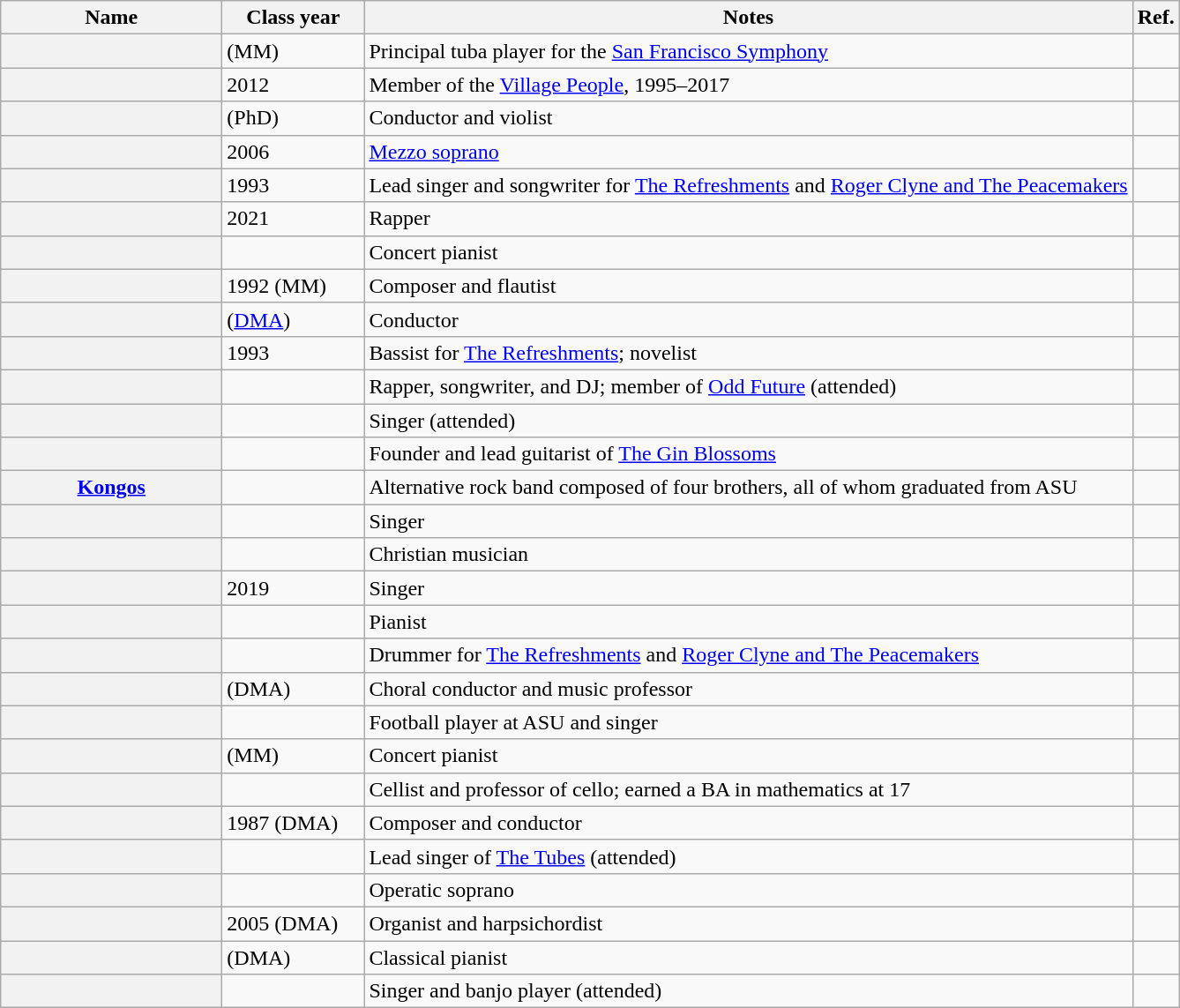<table class="wikitable sortable">
<tr>
<th scope = "col" width="160">Name</th>
<th scope = "col" width="100">Class year</th>
<th scope = "col" width="*" class="unsortable">Notes</th>
<th scope = "col" width="*" class="unsortable">Ref.</th>
</tr>
<tr>
<th scope = "row"></th>
<td>(MM)</td>
<td>Principal tuba player for the <a href='#'>San Francisco Symphony</a></td>
<td></td>
</tr>
<tr>
<th scope = "row"></th>
<td>2012 </td>
<td>Member of the <a href='#'>Village People</a>, 1995–2017</td>
<td></td>
</tr>
<tr>
<th scope = "row"></th>
<td>(PhD)</td>
<td>Conductor and violist</td>
<td></td>
</tr>
<tr>
<th scope = "row"></th>
<td>2006</td>
<td><a href='#'>Mezzo soprano</a></td>
<td></td>
</tr>
<tr>
<th scope = "row"></th>
<td>1993</td>
<td>Lead singer and songwriter for <a href='#'>The Refreshments</a> and <a href='#'>Roger Clyne and The Peacemakers</a></td>
<td></td>
</tr>
<tr>
<th scope = "row"></th>
<td>2021</td>
<td>Rapper</td>
<td></td>
</tr>
<tr>
<th scope = "row"></th>
<td></td>
<td>Concert pianist</td>
<td></td>
</tr>
<tr>
<th scope = "row"></th>
<td>1992 (MM)</td>
<td>Composer and flautist</td>
<td></td>
</tr>
<tr>
<th scope = "row"></th>
<td>(<a href='#'>DMA</a>)</td>
<td>Conductor</td>
<td></td>
</tr>
<tr>
<th scope = "row"></th>
<td>1993</td>
<td>Bassist for <a href='#'>The Refreshments</a>; novelist</td>
<td></td>
</tr>
<tr>
<th scope = "row"></th>
<td></td>
<td>Rapper, songwriter, and DJ; member of <a href='#'>Odd Future</a> (attended)</td>
<td></td>
</tr>
<tr>
<th scope = "row"></th>
<td></td>
<td>Singer (attended)</td>
<td></td>
</tr>
<tr>
<th scope = "row"></th>
<td></td>
<td>Founder and lead guitarist of <a href='#'>The Gin Blossoms</a></td>
<td></td>
</tr>
<tr>
<th scope = "row"><a href='#'>Kongos</a></th>
<td></td>
<td>Alternative rock band composed of four brothers, all of whom graduated from ASU</td>
<td></td>
</tr>
<tr>
<th scope = "row"></th>
<td></td>
<td>Singer</td>
<td></td>
</tr>
<tr>
<th scope = "row"></th>
<td></td>
<td>Christian musician</td>
<td></td>
</tr>
<tr>
<th scope = "row"></th>
<td>2019</td>
<td>Singer</td>
<td></td>
</tr>
<tr>
<th scope = "row"></th>
<td></td>
<td>Pianist</td>
<td></td>
</tr>
<tr>
<th scope = "row"></th>
<td></td>
<td>Drummer for <a href='#'>The Refreshments</a> and <a href='#'>Roger Clyne and The Peacemakers</a></td>
<td></td>
</tr>
<tr>
<th scope = "row"></th>
<td>(DMA)</td>
<td>Choral conductor and music professor</td>
<td></td>
</tr>
<tr>
<th scope = "row"></th>
<td></td>
<td>Football player at ASU and singer</td>
<td></td>
</tr>
<tr>
<th scope = "row"></th>
<td>(MM)</td>
<td>Concert pianist</td>
<td></td>
</tr>
<tr>
<th scope = "row"></th>
<td></td>
<td>Cellist and professor of cello; earned a BA in mathematics at 17</td>
<td></td>
</tr>
<tr>
<th scope = "row"></th>
<td>1987 (DMA)</td>
<td>Composer and conductor</td>
<td></td>
</tr>
<tr>
<th scope = "row"></th>
<td></td>
<td>Lead singer of <a href='#'>The Tubes</a> (attended)</td>
<td></td>
</tr>
<tr>
<th scope = "row"></th>
<td></td>
<td>Operatic soprano</td>
<td></td>
</tr>
<tr>
<th scope = "row"></th>
<td>2005 (DMA)</td>
<td>Organist and harpsichordist</td>
<td></td>
</tr>
<tr>
<th scope = "row"></th>
<td>(DMA)</td>
<td>Classical pianist</td>
<td></td>
</tr>
<tr>
<th scope = "row"></th>
<td></td>
<td>Singer and banjo player (attended)</td>
<td></td>
</tr>
</table>
